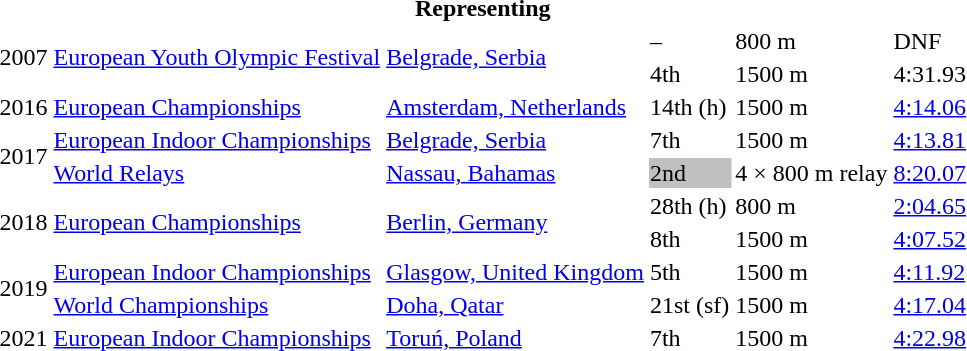<table>
<tr>
<th colspan="6">Representing </th>
</tr>
<tr>
<td rowspan=2>2007</td>
<td rowspan=2><a href='#'>European Youth Olympic Festival</a></td>
<td rowspan=2><a href='#'>Belgrade, Serbia</a></td>
<td>–</td>
<td>800 m</td>
<td>DNF</td>
</tr>
<tr>
<td>4th</td>
<td>1500 m</td>
<td>4:31.93</td>
</tr>
<tr>
<td>2016</td>
<td><a href='#'>European Championships</a></td>
<td><a href='#'>Amsterdam, Netherlands</a></td>
<td>14th (h)</td>
<td>1500 m</td>
<td><a href='#'>4:14.06</a></td>
</tr>
<tr>
<td rowspan=2>2017</td>
<td><a href='#'>European Indoor Championships</a></td>
<td><a href='#'>Belgrade, Serbia</a></td>
<td>7th</td>
<td>1500 m</td>
<td><a href='#'>4:13.81</a></td>
</tr>
<tr>
<td><a href='#'>World Relays</a></td>
<td><a href='#'>Nassau, Bahamas</a></td>
<td bgcolor=silver>2nd</td>
<td>4 × 800 m relay</td>
<td><a href='#'>8:20.07</a></td>
</tr>
<tr>
<td rowspan=2>2018</td>
<td rowspan=2><a href='#'>European Championships</a></td>
<td rowspan=2><a href='#'>Berlin, Germany</a></td>
<td>28th (h)</td>
<td>800 m</td>
<td><a href='#'>2:04.65</a></td>
</tr>
<tr>
<td>8th</td>
<td>1500 m</td>
<td><a href='#'>4:07.52</a></td>
</tr>
<tr>
<td rowspan=2>2019</td>
<td><a href='#'>European Indoor Championships</a></td>
<td><a href='#'>Glasgow, United Kingdom</a></td>
<td>5th</td>
<td>1500 m</td>
<td><a href='#'>4:11.92</a></td>
</tr>
<tr>
<td><a href='#'>World Championships</a></td>
<td><a href='#'>Doha, Qatar</a></td>
<td>21st (sf)</td>
<td>1500 m</td>
<td><a href='#'>4:17.04</a></td>
</tr>
<tr>
<td>2021</td>
<td><a href='#'>European Indoor Championships</a></td>
<td><a href='#'>Toruń, Poland</a></td>
<td>7th</td>
<td>1500 m</td>
<td><a href='#'>4:22.98</a></td>
</tr>
</table>
